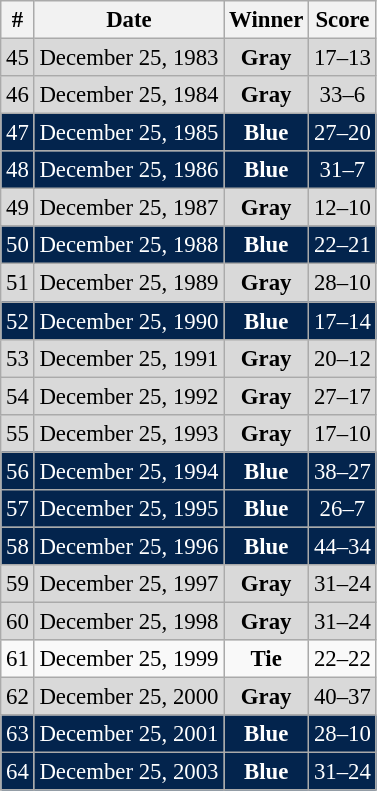<table class="wikitable" style="font-size: 95%; text-align: center">
<tr>
<th>#</th>
<th>Date</th>
<th>Winner</th>
<th>Score</th>
</tr>
<tr style="background: #d9d9d9;">
<td>45</td>
<td>December 25, 1983</td>
<td><strong>Gray</strong></td>
<td>17–13</td>
</tr>
<tr style="background: #d9d9d9;">
<td>46</td>
<td>December 25, 1984</td>
<td><strong>Gray</strong></td>
<td>33–6</td>
</tr>
<tr style="background: #03244d; color:white">
<td>47</td>
<td>December 25, 1985</td>
<td><strong>Blue</strong></td>
<td>27–20</td>
</tr>
<tr style="background: #03244d; color:white">
<td>48</td>
<td>December 25, 1986</td>
<td><strong>Blue</strong></td>
<td>31–7</td>
</tr>
<tr style="background: #d9d9d9;">
<td>49</td>
<td>December 25, 1987</td>
<td><strong>Gray</strong></td>
<td>12–10</td>
</tr>
<tr style="background: #03244d; color:white">
<td>50</td>
<td>December 25, 1988</td>
<td><strong>Blue</strong></td>
<td>22–21</td>
</tr>
<tr style="background: #d9d9d9;">
<td>51</td>
<td>December 25, 1989</td>
<td><strong>Gray</strong></td>
<td>28–10</td>
</tr>
<tr style="background: #03244d; color:white">
<td>52</td>
<td>December 25, 1990</td>
<td><strong>Blue</strong></td>
<td>17–14</td>
</tr>
<tr style="background: #d9d9d9;">
<td>53</td>
<td>December 25, 1991</td>
<td><strong>Gray</strong></td>
<td>20–12</td>
</tr>
<tr style="background: #d9d9d9;">
<td>54</td>
<td>December 25, 1992</td>
<td><strong>Gray</strong></td>
<td>27–17</td>
</tr>
<tr style="background: #d9d9d9;">
<td>55</td>
<td>December 25, 1993</td>
<td><strong>Gray</strong></td>
<td>17–10</td>
</tr>
<tr style="background: #03244d; color:white">
<td>56</td>
<td>December 25, 1994</td>
<td><strong>Blue</strong></td>
<td>38–27</td>
</tr>
<tr style="background: #03244d; color:white">
<td>57</td>
<td>December 25, 1995</td>
<td><strong>Blue</strong></td>
<td>26–7</td>
</tr>
<tr style="background: #03244d; color:white">
<td>58</td>
<td>December 25, 1996</td>
<td><strong>Blue</strong></td>
<td>44–34</td>
</tr>
<tr style="background: #d9d9d9;">
<td>59</td>
<td>December 25, 1997</td>
<td><strong>Gray</strong></td>
<td>31–24</td>
</tr>
<tr style="background: #d9d9d9;">
<td>60</td>
<td>December 25, 1998</td>
<td><strong>Gray</strong></td>
<td>31–24</td>
</tr>
<tr>
<td>61</td>
<td>December 25, 1999</td>
<td><strong>Tie</strong></td>
<td>22–22</td>
</tr>
<tr style="background: #d9d9d9;">
<td>62</td>
<td>December 25, 2000</td>
<td><strong>Gray</strong></td>
<td>40–37</td>
</tr>
<tr style="background: #03244d; color:white">
<td>63</td>
<td>December 25, 2001</td>
<td><strong>Blue</strong></td>
<td>28–10</td>
</tr>
<tr style="background: #03244d; color:white">
<td>64</td>
<td>December 25, 2003</td>
<td><strong>Blue</strong></td>
<td>31–24</td>
</tr>
</table>
